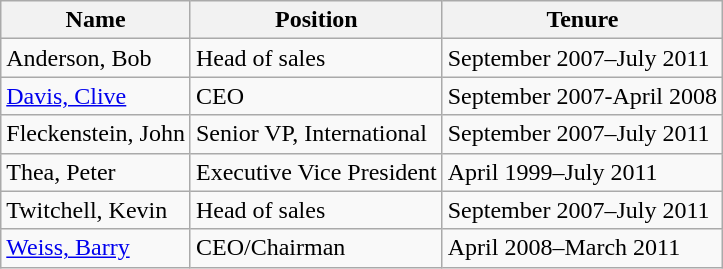<table class="wikitable sortable">
<tr>
<th>Name</th>
<th>Position</th>
<th>Tenure</th>
</tr>
<tr>
<td>Anderson, Bob</td>
<td>Head of sales</td>
<td>September 2007–July 2011</td>
</tr>
<tr>
<td><a href='#'>Davis, Clive</a></td>
<td>CEO<br></td>
<td>September 2007-April 2008<br></td>
</tr>
<tr>
<td>Fleckenstein, John</td>
<td>Senior VP, International</td>
<td>September 2007–July 2011</td>
</tr>
<tr>
<td>Thea, Peter</td>
<td>Executive Vice President</td>
<td>April 1999–July 2011</td>
</tr>
<tr>
<td>Twitchell, Kevin</td>
<td>Head of sales</td>
<td>September 2007–July 2011</td>
</tr>
<tr>
<td><a href='#'>Weiss, Barry</a></td>
<td>CEO/Chairman</td>
<td>April 2008–March 2011</td>
</tr>
</table>
